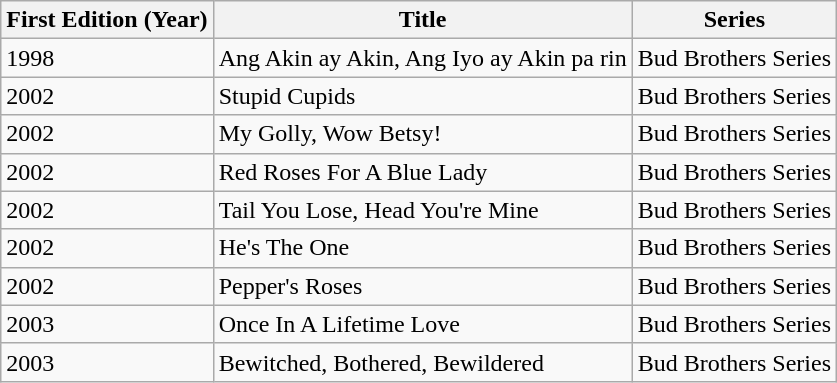<table class="wikitable sortable">
<tr>
<th>First Edition (Year)</th>
<th>Title</th>
<th>Series</th>
</tr>
<tr>
<td>1998</td>
<td>Ang Akin ay Akin, Ang Iyo ay Akin pa rin</td>
<td>Bud Brothers Series</td>
</tr>
<tr>
<td>2002</td>
<td>Stupid Cupids</td>
<td>Bud Brothers Series</td>
</tr>
<tr>
<td>2002</td>
<td>My Golly, Wow Betsy!</td>
<td>Bud Brothers Series</td>
</tr>
<tr>
<td>2002</td>
<td>Red Roses For A Blue Lady</td>
<td>Bud Brothers Series</td>
</tr>
<tr>
<td>2002</td>
<td>Tail You Lose, Head You're Mine</td>
<td>Bud Brothers Series</td>
</tr>
<tr>
<td>2002</td>
<td>He's The One</td>
<td>Bud Brothers Series</td>
</tr>
<tr>
<td>2002</td>
<td>Pepper's Roses</td>
<td>Bud Brothers Series</td>
</tr>
<tr>
<td>2003</td>
<td>Once In A Lifetime Love</td>
<td>Bud Brothers Series</td>
</tr>
<tr>
<td>2003</td>
<td>Bewitched, Bothered, Bewildered</td>
<td>Bud Brothers Series</td>
</tr>
</table>
